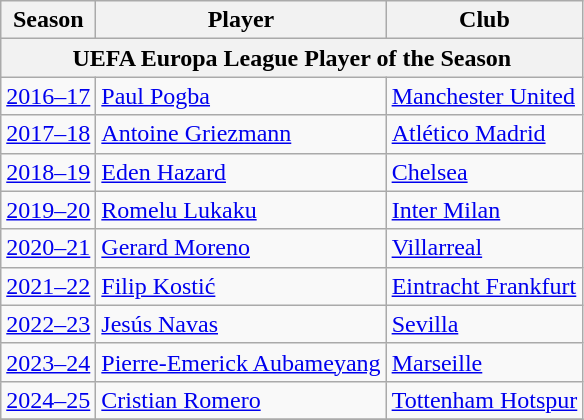<table class="wikitable">
<tr>
<th>Season</th>
<th>Player</th>
<th>Club</th>
</tr>
<tr>
<th colspan="3">UEFA Europa League Player of the Season</th>
</tr>
<tr>
<td><a href='#'>2016–17</a></td>
<td> <a href='#'>Paul Pogba</a></td>
<td> <a href='#'>Manchester United</a></td>
</tr>
<tr>
<td><a href='#'>2017–18</a></td>
<td> <a href='#'>Antoine Griezmann</a></td>
<td> <a href='#'>Atlético Madrid</a></td>
</tr>
<tr>
<td><a href='#'>2018–19</a></td>
<td> <a href='#'>Eden Hazard</a></td>
<td> <a href='#'>Chelsea</a></td>
</tr>
<tr>
<td><a href='#'>2019–20</a></td>
<td> <a href='#'>Romelu Lukaku</a></td>
<td> <a href='#'>Inter Milan</a></td>
</tr>
<tr>
<td><a href='#'>2020–21</a></td>
<td> <a href='#'>Gerard Moreno</a></td>
<td> <a href='#'>Villarreal</a></td>
</tr>
<tr>
<td><a href='#'>2021–22</a></td>
<td> <a href='#'>Filip Kostić</a></td>
<td> <a href='#'>Eintracht Frankfurt</a></td>
</tr>
<tr>
<td><a href='#'>2022–23</a></td>
<td> <a href='#'>Jesús Navas</a></td>
<td> <a href='#'>Sevilla</a></td>
</tr>
<tr>
<td><a href='#'>2023–24</a></td>
<td> <a href='#'>Pierre-Emerick Aubameyang</a></td>
<td> <a href='#'>Marseille</a></td>
</tr>
<tr>
<td><a href='#'>2024–25</a></td>
<td> <a href='#'>Cristian Romero</a></td>
<td> <a href='#'>Tottenham Hotspur</a></td>
</tr>
<tr>
</tr>
</table>
